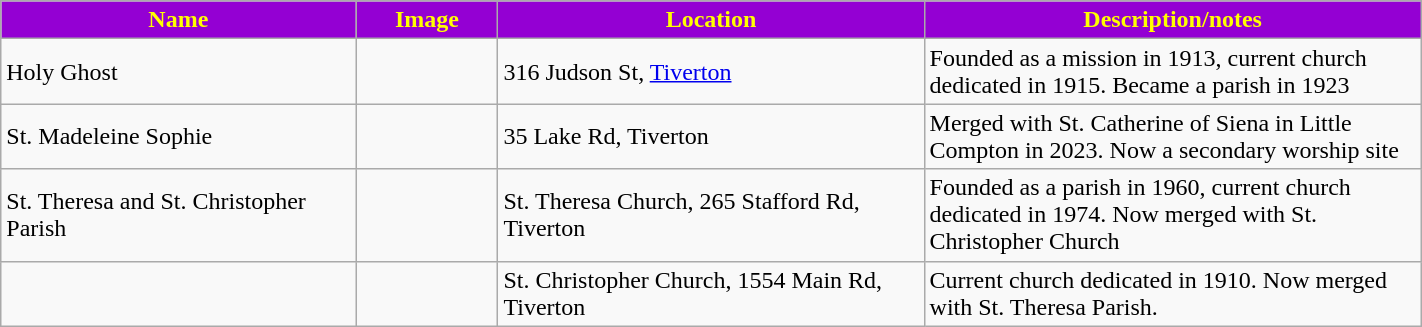<table class="wikitable sortable" style="width:75%">
<tr>
<th style="background:darkviolet; color:yellow;" width="25%"><strong>Name</strong></th>
<th style="background:darkviolet; color:yellow;" width="10%"><strong>Image</strong></th>
<th style="background:darkviolet; color:yellow;" width="30%"><strong>Location</strong></th>
<th style="background:darkviolet; color:yellow;" width="35%"><strong>Description/notes</strong></th>
</tr>
<tr>
<td>Holy Ghost</td>
<td></td>
<td>316 Judson St, <a href='#'>Tiverton</a></td>
<td>Founded as a mission in 1913, current church dedicated in 1915. Became a parish in 1923</td>
</tr>
<tr>
<td>St. Madeleine Sophie</td>
<td></td>
<td>35 Lake Rd, Tiverton</td>
<td>Merged with St. Catherine of Siena in Little Compton in 2023. Now a secondary worship site</td>
</tr>
<tr>
<td>St. Theresa and St. Christopher Parish</td>
<td></td>
<td>St. Theresa Church, 265 Stafford Rd, Tiverton</td>
<td>Founded as a parish in 1960, current church dedicated in 1974. Now merged with St. Christopher Church</td>
</tr>
<tr>
<td></td>
<td></td>
<td>St. Christopher Church, 1554 Main Rd, Tiverton</td>
<td>Current church dedicated in 1910. Now merged with St. Theresa Parish.</td>
</tr>
</table>
